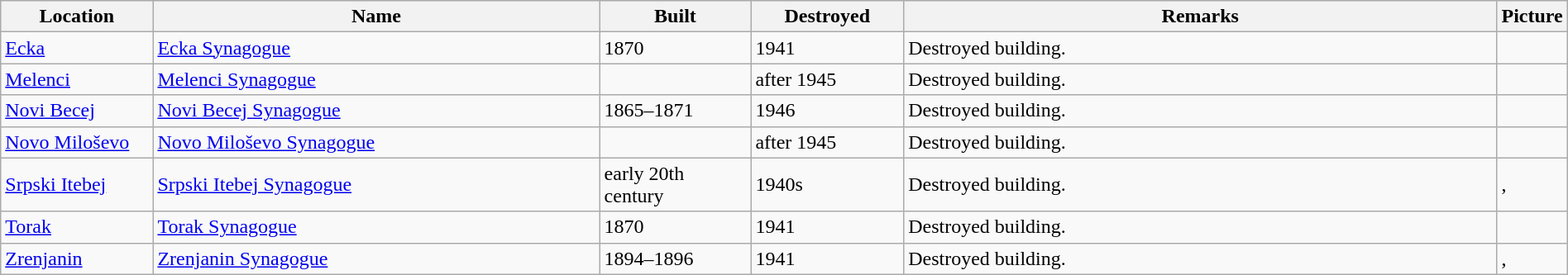<table class="wikitable sortable" width="100%">
<tr>
<th width="10%">Location</th>
<th width="30%">Name</th>
<th width="10%">Built</th>
<th width="10%">Destroyed</th>
<th width="40%" class="unsortable">Remarks</th>
<th width="10%" class="unsortable">Picture</th>
</tr>
<tr>
<td><a href='#'>Ecka</a></td>
<td><a href='#'>Ecka Synagogue</a></td>
<td>1870</td>
<td>1941</td>
<td>Destroyed building.</td>
<td></td>
</tr>
<tr>
<td><a href='#'>Melenci</a></td>
<td><a href='#'>Melenci Synagogue</a></td>
<td></td>
<td>after 1945</td>
<td>Destroyed building.</td>
<td></td>
</tr>
<tr>
<td><a href='#'>Novi Becej</a></td>
<td><a href='#'>Novi Becej Synagogue</a></td>
<td>1865–1871</td>
<td>1946</td>
<td>Destroyed building.</td>
<td></td>
</tr>
<tr>
<td><a href='#'>Novo Miloševo</a></td>
<td><a href='#'>Novo Miloševo Synagogue</a></td>
<td></td>
<td>after 1945</td>
<td>Destroyed building.</td>
<td></td>
</tr>
<tr>
<td><a href='#'>Srpski Itebej</a></td>
<td><a href='#'>Srpski Itebej Synagogue</a></td>
<td>early 20th century</td>
<td>1940s</td>
<td>Destroyed building.</td>
<td>, </td>
</tr>
<tr>
<td><a href='#'>Torak</a></td>
<td><a href='#'>Torak Synagogue</a></td>
<td>1870</td>
<td>1941</td>
<td>Destroyed building.</td>
<td></td>
</tr>
<tr>
<td><a href='#'>Zrenjanin</a></td>
<td><a href='#'>Zrenjanin Synagogue</a></td>
<td>1894–1896</td>
<td>1941</td>
<td>Destroyed building.</td>
<td> , </td>
</tr>
</table>
